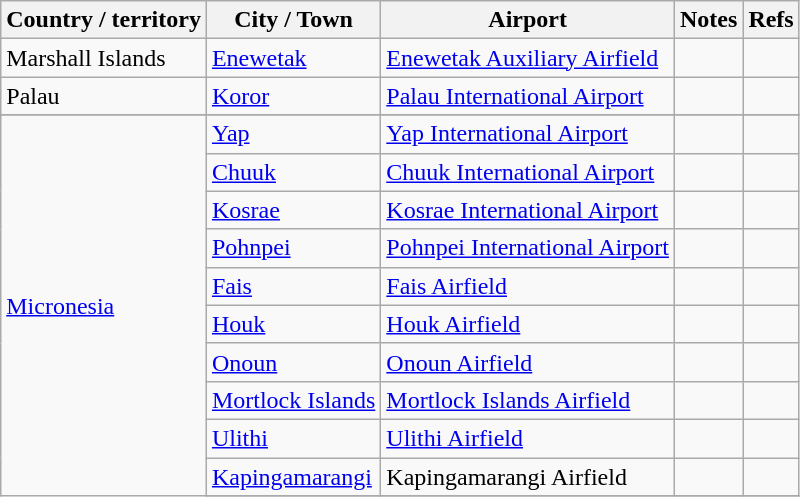<table class="sortable wikitable">
<tr>
<th>Country / territory</th>
<th>City / Town</th>
<th>Airport</th>
<th>Notes</th>
<th>Refs</th>
</tr>
<tr>
<td>Marshall Islands</td>
<td><a href='#'>Enewetak</a></td>
<td><a href='#'>Enewetak Auxiliary Airfield</a></td>
<td align="center"></td>
<td align="center"></td>
</tr>
<tr>
<td>Palau</td>
<td><a href='#'>Koror</a></td>
<td><a href='#'>Palau International Airport</a></td>
<td align="center"></td>
<td align="center"></td>
</tr>
<tr>
</tr>
<tr>
<td rowspan="16"><a href='#'>Micronesia</a></td>
<td><a href='#'>Yap</a></td>
<td><a href='#'>Yap International Airport</a></td>
<td align="center"></td>
<td align="center"></td>
</tr>
<tr>
<td><a href='#'>Chuuk</a></td>
<td><a href='#'>Chuuk International Airport</a></td>
<td align="center"></td>
<td align="center"></td>
</tr>
<tr>
<td><a href='#'>Kosrae</a></td>
<td><a href='#'>Kosrae International Airport</a></td>
<td align="center"></td>
<td align="center"></td>
</tr>
<tr>
<td><a href='#'>Pohnpei</a></td>
<td><a href='#'>Pohnpei International Airport</a></td>
<td align="center"></td>
<td align="center"></td>
</tr>
<tr>
<td><a href='#'>Fais</a></td>
<td><a href='#'>Fais Airfield</a></td>
<td align="center"></td>
<td align="center"></td>
</tr>
<tr>
<td><a href='#'>Houk</a></td>
<td><a href='#'>Houk Airfield</a></td>
<td align="center"></td>
<td align="center"></td>
</tr>
<tr>
<td><a href='#'>Onoun</a></td>
<td><a href='#'>Onoun Airfield</a></td>
<td align="center"></td>
<td align="center"></td>
</tr>
<tr>
<td><a href='#'>Mortlock Islands</a></td>
<td><a href='#'>Mortlock Islands Airfield</a></td>
<td align="center"></td>
<td align="center"></td>
</tr>
<tr>
<td><a href='#'>Ulithi</a></td>
<td><a href='#'>Ulithi Airfield</a></td>
<td align="center"></td>
<td align="center"></td>
</tr>
<tr>
<td><a href='#'>Kapingamarangi</a></td>
<td>Kapingamarangi Airfield</td>
<td align="center"></td>
<td align="center"></td>
</tr>
<tr>
</tr>
</table>
